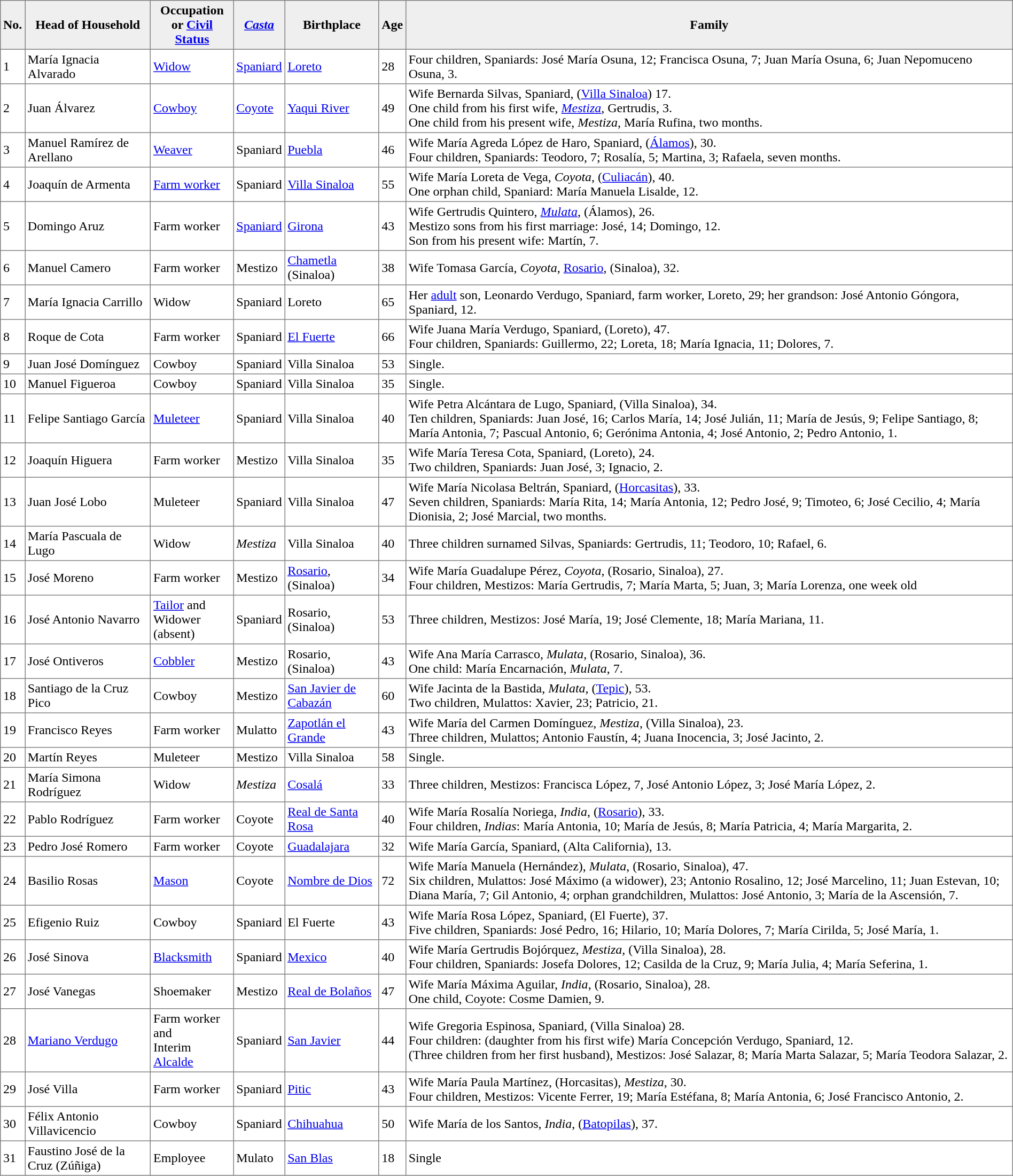<table border="1" cellpadding="3" style="border-collapse:collapse">
<tr bgcolor="#efefef">
<th>No.</th>
<th>Head of Household</th>
<th>Occupation<br>or <a href='#'>Civil Status</a></th>
<th><em><a href='#'>Casta</a></em></th>
<th>Birthplace</th>
<th>Age</th>
<th>Family</th>
</tr>
<tr>
<td>1</td>
<td>María Ignacia Alvarado</td>
<td><a href='#'>Widow</a></td>
<td><a href='#'>Spaniard</a></td>
<td><a href='#'>Loreto</a></td>
<td>28</td>
<td>Four children, Spaniards: José María Osuna, 12; Francisca Osuna, 7; Juan María Osuna, 6; Juan Nepomuceno Osuna, 3.</td>
</tr>
<tr>
<td>2</td>
<td>Juan Álvarez</td>
<td><a href='#'>Cowboy</a></td>
<td><a href='#'>Coyote</a></td>
<td><a href='#'>Yaqui River</a></td>
<td>49</td>
<td>Wife Bernarda Silvas, Spaniard, (<a href='#'>Villa Sinaloa</a>) 17.<br> One child from his first wife, <em><a href='#'>Mestiza</a></em>, Gertrudis, 3.<br> One child from his present wife, <em>Mestiza</em>, María Rufina, two months.</td>
</tr>
<tr>
<td>3</td>
<td>Manuel Ramírez de Arellano</td>
<td><a href='#'>Weaver</a></td>
<td>Spaniard</td>
<td><a href='#'>Puebla</a></td>
<td>46</td>
<td>Wife María Agreda López de Haro, Spaniard, (<a href='#'>Álamos</a>), 30.<br> Four children, Spaniards: Teodoro, 7; Rosalía, 5; Martina, 3; Rafaela, seven months.</td>
</tr>
<tr>
<td>4</td>
<td>Joaquín de Armenta</td>
<td><a href='#'>Farm worker</a></td>
<td>Spaniard</td>
<td><a href='#'>Villa Sinaloa</a></td>
<td>55</td>
<td>Wife María Loreta de Vega, <em>Coyota</em>, (<a href='#'>Culiacán</a>), 40.<br> One orphan child, Spaniard: María Manuela Lisalde, 12.</td>
</tr>
<tr>
<td>5</td>
<td>Domingo Aruz</td>
<td>Farm worker</td>
<td><a href='#'>Spaniard</a></td>
<td><a href='#'>Girona</a></td>
<td>43</td>
<td>Wife Gertrudis Quintero, <em><a href='#'>Mulata</a></em>, (Álamos), 26.<br> Mestizo sons from his first marriage: José, 14; Domingo, 12.<br> Son from his present wife: Martín, 7.</td>
</tr>
<tr>
<td>6</td>
<td>Manuel Camero</td>
<td>Farm worker</td>
<td>Mestizo</td>
<td><a href='#'>Chametla</a> (Sinaloa)</td>
<td>38</td>
<td>Wife Tomasa García, <em>Coyota</em>, <a href='#'>Rosario</a>, (Sinaloa), 32.</td>
</tr>
<tr>
<td>7</td>
<td>María Ignacia Carrillo</td>
<td>Widow</td>
<td>Spaniard</td>
<td>Loreto</td>
<td>65</td>
<td>Her <a href='#'>adult</a> son, Leonardo Verdugo, Spaniard, farm worker, Loreto, 29; her grandson: José Antonio Góngora, Spaniard, 12.</td>
</tr>
<tr>
<td>8</td>
<td>Roque de Cota</td>
<td>Farm worker</td>
<td>Spaniard</td>
<td><a href='#'>El Fuerte</a></td>
<td>66</td>
<td>Wife Juana María Verdugo, Spaniard, (Loreto), 47.<br> Four children, Spaniards: Guillermo, 22; Loreta, 18; María Ignacia, 11; Dolores, 7.</td>
</tr>
<tr>
<td>9</td>
<td>Juan José Domínguez</td>
<td>Cowboy</td>
<td>Spaniard</td>
<td>Villa Sinaloa</td>
<td>53</td>
<td>Single.</td>
</tr>
<tr>
<td>10</td>
<td>Manuel Figueroa</td>
<td>Cowboy</td>
<td>Spaniard</td>
<td>Villa Sinaloa</td>
<td>35</td>
<td>Single.</td>
</tr>
<tr>
<td>11</td>
<td>Felipe Santiago García</td>
<td><a href='#'>Muleteer</a></td>
<td>Spaniard</td>
<td>Villa Sinaloa</td>
<td>40</td>
<td>Wife Petra Alcántara de Lugo, Spaniard, (Villa Sinaloa), 34.<br> Ten children, Spaniards: Juan José, 16; Carlos María, 14; José Julián, 11; María de Jesús, 9; Felipe Santiago, 8; María Antonia, 7; Pascual Antonio, 6; Gerónima Antonia, 4; José Antonio, 2; Pedro Antonio, 1.</td>
</tr>
<tr>
<td>12</td>
<td>Joaquín Higuera</td>
<td>Farm worker</td>
<td>Mestizo</td>
<td>Villa Sinaloa</td>
<td>35</td>
<td>Wife María Teresa Cota, Spaniard, (Loreto), 24.<br> Two children, Spaniards: Juan José, 3; Ignacio, 2.</td>
</tr>
<tr>
<td>13</td>
<td>Juan José Lobo</td>
<td>Muleteer</td>
<td>Spaniard</td>
<td>Villa Sinaloa</td>
<td>47</td>
<td>Wife María Nicolasa Beltrán, Spaniard, (<a href='#'>Horcasitas</a>), 33.<br> Seven children, Spaniards: María Rita, 14; María Antonia, 12; Pedro José, 9; Timoteo, 6; José Cecilio, 4; María Dionisia, 2; José Marcial, two months.</td>
</tr>
<tr>
<td>14</td>
<td>María Pascuala de Lugo</td>
<td>Widow</td>
<td><em>Mestiza</em></td>
<td>Villa Sinaloa</td>
<td>40</td>
<td>Three children surnamed Silvas, Spaniards: Gertrudis, 11; Teodoro, 10; Rafael, 6.</td>
</tr>
<tr>
<td>15</td>
<td>José Moreno</td>
<td>Farm worker</td>
<td>Mestizo</td>
<td><a href='#'>Rosario</a>, (Sinaloa)</td>
<td>34</td>
<td>Wife María Guadalupe Pérez, <em>Coyota</em>, (Rosario, Sinaloa), 27.<br> Four children, Mestizos: María Gertrudis, 7; María Marta, 5; Juan, 3; María Lorenza, one week old</td>
</tr>
<tr>
<td>16</td>
<td>José Antonio Navarro</td>
<td><a href='#'>Tailor</a> and<br> Widower (absent)</td>
<td>Spaniard</td>
<td>Rosario, (Sinaloa)</td>
<td>53</td>
<td>Three children, Mestizos: José María, 19; José Clemente, 18; María Mariana, 11.</td>
</tr>
<tr>
<td>17</td>
<td>José Ontiveros</td>
<td><a href='#'>Cobbler</a></td>
<td>Mestizo</td>
<td>Rosario, (Sinaloa)</td>
<td>43</td>
<td>Wife Ana María Carrasco, <em>Mulata</em>, (Rosario, Sinaloa), 36.<br> One child: María Encarnación, <em>Mulata</em>, 7.</td>
</tr>
<tr>
<td>18</td>
<td>Santiago de la Cruz Pico</td>
<td>Cowboy</td>
<td>Mestizo</td>
<td><a href='#'>San Javier de Cabazán</a></td>
<td>60</td>
<td>Wife Jacinta de la Bastida, <em>Mulata</em>, (<a href='#'>Tepic</a>), 53.<br> Two children, Mulattos: Xavier, 23; Patricio, 21.</td>
</tr>
<tr>
<td>19</td>
<td>Francisco Reyes</td>
<td>Farm worker</td>
<td>Mulatto</td>
<td><a href='#'>Zapotlán el Grande</a></td>
<td>43</td>
<td>Wife María del Carmen Domínguez, <em>Mestiza</em>, (Villa Sinaloa), 23.<br> Three children, Mulattos; Antonio Faustín, 4; Juana Inocencia, 3; José Jacinto, 2.</td>
</tr>
<tr>
<td>20</td>
<td>Martín Reyes</td>
<td>Muleteer</td>
<td>Mestizo</td>
<td>Villa Sinaloa</td>
<td>58</td>
<td>Single.</td>
</tr>
<tr>
<td>21</td>
<td>María Simona Rodríguez</td>
<td>Widow</td>
<td><em>Mestiza</em></td>
<td><a href='#'>Cosalá</a></td>
<td>33</td>
<td>Three children, Mestizos: Francisca López, 7, José Antonio López, 3; José María López, 2.</td>
</tr>
<tr>
<td>22</td>
<td>Pablo Rodríguez</td>
<td>Farm worker</td>
<td>Coyote</td>
<td><a href='#'>Real de Santa Rosa</a></td>
<td>40</td>
<td>Wife María Rosalía Noriega, <em>India</em>, (<a href='#'>Rosario</a>), 33.<br> Four children, <em>Indias</em>: María Antonia, 10; María de Jesús, 8; María Patricia, 4; María Margarita, 2.</td>
</tr>
<tr>
<td>23</td>
<td>Pedro José Romero</td>
<td>Farm worker</td>
<td>Coyote</td>
<td><a href='#'>Guadalajara</a></td>
<td>32</td>
<td>Wife María García, Spaniard, (Alta California), 13.</td>
</tr>
<tr>
<td>24</td>
<td>Basilio Rosas</td>
<td><a href='#'>Mason</a></td>
<td>Coyote</td>
<td><a href='#'>Nombre de Dios</a></td>
<td>72</td>
<td>Wife María Manuela (Hernández), <em>Mulata</em>, (Rosario, Sinaloa), 47.<br> Six children, Mulattos: José Máximo (a widower), 23; Antonio Rosalino, 12; José Marcelino, 11; Juan Estevan, 10; Diana María, 7; Gil Antonio, 4; orphan grandchildren, Mulattos: José Antonio, 3; María de la Ascensión, 7.</td>
</tr>
<tr>
<td>25</td>
<td>Efigenio Ruiz</td>
<td>Cowboy</td>
<td>Spaniard</td>
<td>El Fuerte</td>
<td>43</td>
<td>Wife María Rosa López, Spaniard, (El Fuerte), 37.<br> Five children, Spaniards: José Pedro, 16; Hilario, 10; María Dolores, 7; María Cirilda, 5; José María, 1.</td>
</tr>
<tr>
<td>26</td>
<td>José Sinova</td>
<td><a href='#'>Blacksmith</a></td>
<td>Spaniard</td>
<td><a href='#'>Mexico</a></td>
<td>40</td>
<td>Wife María Gertrudis Bojórquez, <em>Mestiza</em>, (Villa Sinaloa), 28.<br> Four children, Spaniards: Josefa Dolores, 12; Casilda de la Cruz, 9; María Julia, 4; María Seferina, 1.</td>
</tr>
<tr>
<td>27</td>
<td>José Vanegas</td>
<td>Shoemaker</td>
<td>Mestizo</td>
<td><a href='#'>Real de Bolaños</a></td>
<td>47</td>
<td>Wife María Máxima Aguilar, <em>India</em>, (Rosario, Sinaloa), 28.<br> One child, Coyote: Cosme Damien, 9.</td>
</tr>
<tr>
<td>28</td>
<td><a href='#'>Mariano Verdugo</a></td>
<td>Farm worker and<br>Interim <a href='#'>Alcalde</a></td>
<td>Spaniard</td>
<td><a href='#'>San Javier</a></td>
<td>44</td>
<td>Wife Gregoria Espinosa, Spaniard, (Villa Sinaloa) 28.<br> Four children: (daughter from his first wife) María Concepción Verdugo, Spaniard, 12.<br> (Three children from her first husband), Mestizos: José Salazar, 8; María Marta Salazar, 5; María Teodora Salazar, 2.</td>
</tr>
<tr>
<td>29</td>
<td>José Villa</td>
<td>Farm worker</td>
<td>Spaniard</td>
<td><a href='#'>Pitic</a></td>
<td>43</td>
<td>Wife María Paula Martínez, (Horcasitas), <em>Mestiza</em>, 30.<br> Four children, Mestizos: Vicente Ferrer, 19; María Estéfana, 8; María Antonia, 6; José Francisco Antonio, 2.</td>
</tr>
<tr>
<td>30</td>
<td>Félix Antonio Villavicencio</td>
<td>Cowboy</td>
<td>Spaniard</td>
<td><a href='#'>Chihuahua</a></td>
<td>50</td>
<td>Wife María de los Santos, <em>India</em>, (<a href='#'>Batopilas</a>), 37.</td>
</tr>
<tr>
<td>31</td>
<td>Faustino José de la Cruz (Zúñiga)</td>
<td>Employee</td>
<td>Mulato</td>
<td><a href='#'>San Blas</a></td>
<td>18</td>
<td>Single</td>
</tr>
</table>
